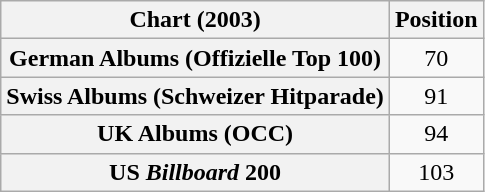<table class="wikitable sortable plainrowheaders" style="text-align:center">
<tr>
<th scope="col">Chart (2003)</th>
<th scope="col">Position</th>
</tr>
<tr>
<th scope="row">German Albums (Offizielle Top 100)</th>
<td>70</td>
</tr>
<tr>
<th scope="row">Swiss Albums (Schweizer Hitparade)</th>
<td>91</td>
</tr>
<tr>
<th scope="row">UK Albums (OCC)</th>
<td>94</td>
</tr>
<tr>
<th scope="row">US <em>Billboard</em> 200</th>
<td>103</td>
</tr>
</table>
